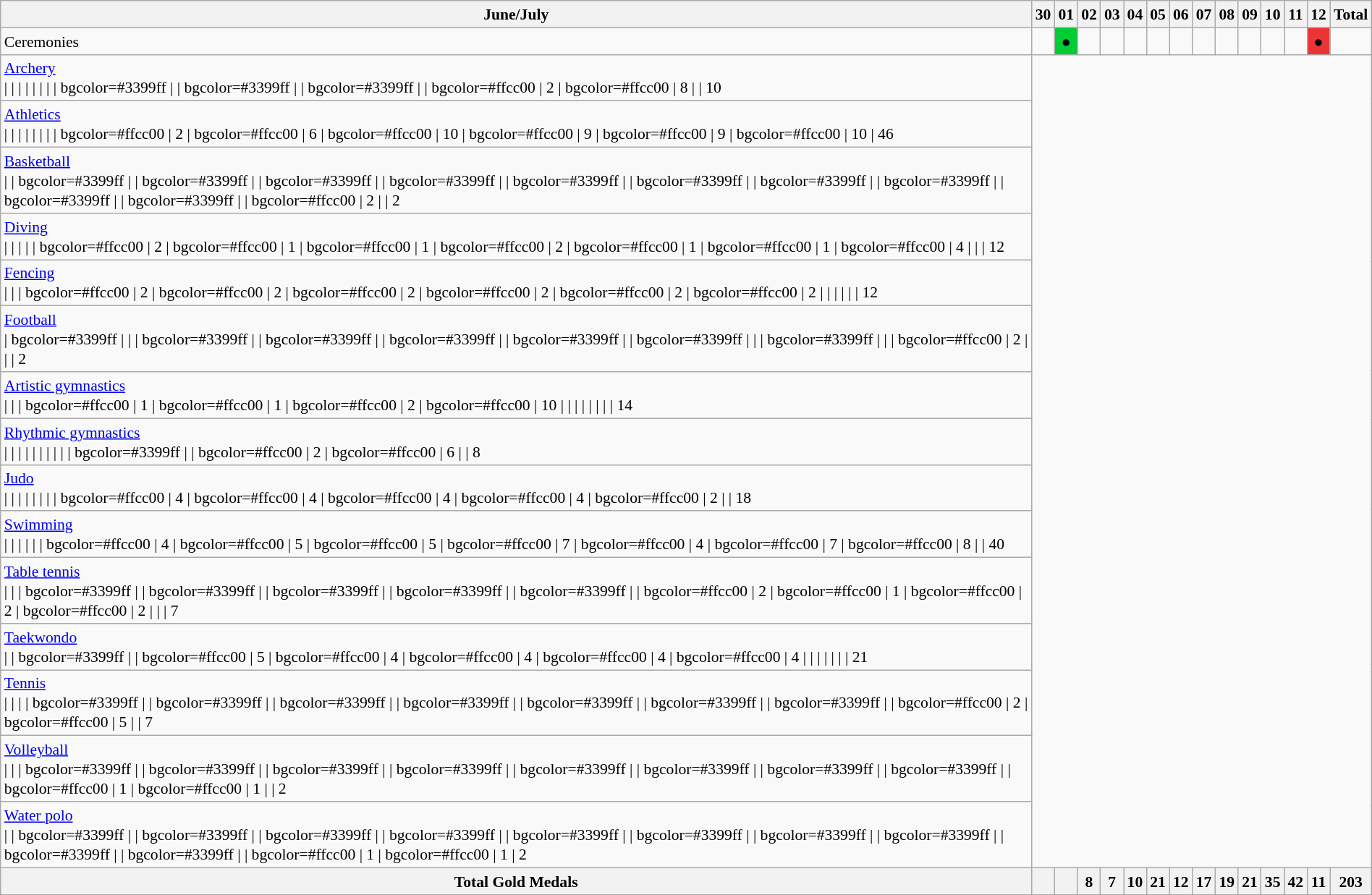<table class="wikitable" style="margin:0.5em auto; font-size:90%; line-height:1.25em">
<tr>
<th colspan=2>June/July</th>
<th>30</th>
<th>01</th>
<th>02</th>
<th>03</th>
<th>04</th>
<th>05</th>
<th>06</th>
<th>07</th>
<th>08</th>
<th>09</th>
<th>10</th>
<th>11</th>
<th>12</th>
<th>Total</th>
</tr>
<tr>
<td colspan=2>Ceremonies</td>
<td></td>
<td bgcolor=#00cc33 align=center>●</td>
<td></td>
<td></td>
<td></td>
<td></td>
<td></td>
<td></td>
<td></td>
<td></td>
<td></td>
<td></td>
<td bgcolor=#ee3333 align=center>●</td>
<td></td>
</tr>
<tr align=center>
<td colspan=2 align=left><a href='#'>Archery</a><br> |
 |
 |
 |
 |
 |
 |
 | bgcolor=#3399ff |
 | bgcolor=#3399ff |
 | bgcolor=#3399ff |
 | bgcolor=#ffcc00 | 2
 | bgcolor=#ffcc00 | 8
 |
  | 10</td>
</tr>
<tr align=center>
<td colspan=2 align=left><a href='#'>Athletics</a><br> |
 |
 |
 |
 |
 |
 |
 | bgcolor=#ffcc00 | 2
 | bgcolor=#ffcc00 | 6
 | bgcolor=#ffcc00 | 10
 | bgcolor=#ffcc00 | 9
 | bgcolor=#ffcc00 | 9
 | bgcolor=#ffcc00 | 10
  | 46</td>
</tr>
<tr align=center>
<td colspan=2 align=left><a href='#'>Basketball</a><br> |
 | bgcolor=#3399ff |
 | bgcolor=#3399ff |
 | bgcolor=#3399ff |
 | bgcolor=#3399ff |
 | bgcolor=#3399ff |
 | bgcolor=#3399ff |
 | bgcolor=#3399ff |
 | bgcolor=#3399ff |
 | bgcolor=#3399ff |
 | bgcolor=#3399ff |
 | bgcolor=#ffcc00 | 2
 |
  | 2</td>
</tr>
<tr align=center>
<td colspan=2 align=left><a href='#'>Diving</a><br> |
 |
 |
 |
 | bgcolor=#ffcc00 | 2
 | bgcolor=#ffcc00 | 1
 | bgcolor=#ffcc00 | 1
 | bgcolor=#ffcc00 | 2
 | bgcolor=#ffcc00 | 1
 | bgcolor=#ffcc00 | 1
 | bgcolor=#ffcc00 | 4
 |
 |
  | 12</td>
</tr>
<tr align=center>
<td colspan=2 align=left><a href='#'>Fencing</a><br> |
 |
 | bgcolor=#ffcc00 | 2
 | bgcolor=#ffcc00 | 2
 | bgcolor=#ffcc00 | 2
 | bgcolor=#ffcc00 | 2
 | bgcolor=#ffcc00 | 2
 | bgcolor=#ffcc00 | 2
 |
 |
 |
 |
 |
  | 12</td>
</tr>
<tr align=center>
<td colspan=2 align=left><a href='#'>Football</a><br> | bgcolor=#3399ff |
 |
 | bgcolor=#3399ff |
 | bgcolor=#3399ff |
 | bgcolor=#3399ff |
 | bgcolor=#3399ff |
 | bgcolor=#3399ff |
 |
 | bgcolor=#3399ff |
 |
 | bgcolor=#ffcc00 | 2
 |
 |
  | 2</td>
</tr>
<tr align=center>
<td colspan=2 align=left><a href='#'>Artistic gymnastics</a><br> |
 |
 | bgcolor=#ffcc00 | 1
 | bgcolor=#ffcc00 | 1
 | bgcolor=#ffcc00 | 2
 | bgcolor=#ffcc00 | 10
 |
 |
 |
 |
 |
 |
 |
  | 14</td>
</tr>
<tr align=center>
<td colspan=2 align=left><a href='#'>Rhythmic gymnastics</a><br> |
 |
 |
 |
 |
 |
 |
 |
 |
 | bgcolor=#3399ff |
 | bgcolor=#ffcc00 | 2
 | bgcolor=#ffcc00 | 6
 |
  | 8</td>
</tr>
<tr align=center>
<td colspan=2 align=left><a href='#'>Judo</a><br> |
 |
 |
 |
 |
 |
 |
 | bgcolor=#ffcc00 | 4
 | bgcolor=#ffcc00 | 4
 | bgcolor=#ffcc00 | 4
 | bgcolor=#ffcc00 | 4
 | bgcolor=#ffcc00 | 2
 |
  | 18</td>
</tr>
<tr align=center>
<td colspan=2 align=left><a href='#'>Swimming</a><br> |
 |
 |
 |
 |
 | bgcolor=#ffcc00 | 4
 | bgcolor=#ffcc00 | 5
 | bgcolor=#ffcc00 | 5
 | bgcolor=#ffcc00 | 7
 | bgcolor=#ffcc00 | 4
 | bgcolor=#ffcc00 | 7
 | bgcolor=#ffcc00 | 8
 |
  | 40</td>
</tr>
<tr align=center>
<td colspan=2 align=left><a href='#'>Table tennis</a><br> |
 |
 | bgcolor=#3399ff |
 | bgcolor=#3399ff |
 | bgcolor=#3399ff |
 | bgcolor=#3399ff |
 | bgcolor=#3399ff |
 | bgcolor=#ffcc00 | 2
 | bgcolor=#ffcc00 | 1
 | bgcolor=#ffcc00 | 2
 | bgcolor=#ffcc00 | 2
 |
 |
  | 7</td>
</tr>
<tr align=center>
<td colspan=2 align=left><a href='#'>Taekwondo</a><br> |
 | bgcolor=#3399ff |
 | bgcolor=#ffcc00 | 5
 | bgcolor=#ffcc00 | 4
 | bgcolor=#ffcc00 | 4
 | bgcolor=#ffcc00 | 4
 | bgcolor=#ffcc00 | 4
 |
 |
 |
 |
 |
 |
  | 21</td>
</tr>
<tr align=center>
<td colspan=2 align=left><a href='#'>Tennis</a><br> |
 |
 |
 | bgcolor=#3399ff |
 | bgcolor=#3399ff |
 | bgcolor=#3399ff |
 | bgcolor=#3399ff |
 | bgcolor=#3399ff |
 | bgcolor=#3399ff |
 | bgcolor=#3399ff |
 | bgcolor=#ffcc00 | 2
 | bgcolor=#ffcc00 | 5
 |
  | 7</td>
</tr>
<tr align=center>
<td colspan=2 align=left><a href='#'>Volleyball</a><br> |
 |
 | bgcolor=#3399ff |
 | bgcolor=#3399ff |
 | bgcolor=#3399ff |
 | bgcolor=#3399ff |
 | bgcolor=#3399ff |
 | bgcolor=#3399ff |
 | bgcolor=#3399ff |
 | bgcolor=#3399ff |
 | bgcolor=#ffcc00 | 1
 | bgcolor=#ffcc00 | 1
 |
 | 2</td>
</tr>
<tr align=center>
<td colspan=2 align=left><a href='#'>Water polo</a><br> |
 | bgcolor=#3399ff |
 | bgcolor=#3399ff |
 | bgcolor=#3399ff |
 | bgcolor=#3399ff |
 | bgcolor=#3399ff |
 | bgcolor=#3399ff |
 | bgcolor=#3399ff |
 | bgcolor=#3399ff |
 | bgcolor=#3399ff |
 | bgcolor=#3399ff |
 | bgcolor=#ffcc00 | 1
 | bgcolor=#ffcc00 | 1
  | 2</td>
</tr>
<tr>
<th colspan=2>Total Gold Medals</th>
<th></th>
<th></th>
<th>8</th>
<th>7</th>
<th>10</th>
<th>21</th>
<th>12</th>
<th>17</th>
<th>19</th>
<th>21</th>
<th>35</th>
<th>42</th>
<th>11</th>
<th>203</th>
</tr>
</table>
